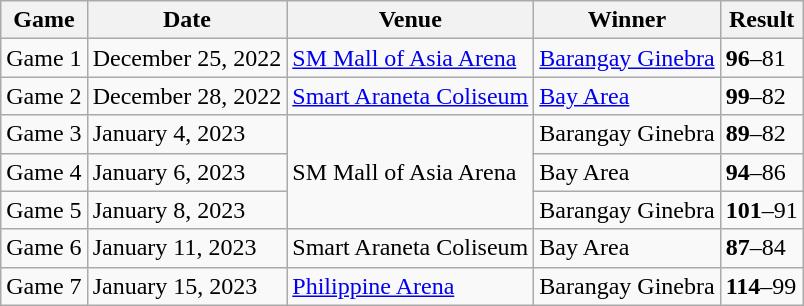<table class="wikitable">
<tr>
<th>Game</th>
<th>Date</th>
<th>Venue</th>
<th>Winner</th>
<th>Result</th>
</tr>
<tr>
<td>Game 1</td>
<td>December 25, 2022</td>
<td><a href='#'>SM Mall of Asia Arena</a></td>
<td><a href='#'>Barangay Ginebra</a></td>
<td><strong>96</strong>–81</td>
</tr>
<tr>
<td>Game 2</td>
<td>December 28, 2022</td>
<td><a href='#'>Smart Araneta Coliseum</a></td>
<td><a href='#'>Bay Area</a></td>
<td><strong>99</strong>–82</td>
</tr>
<tr>
<td>Game 3</td>
<td>January 4, 2023</td>
<td rowspan=3>SM Mall of Asia Arena</td>
<td>Barangay Ginebra</td>
<td><strong>89</strong>–82</td>
</tr>
<tr>
<td>Game 4</td>
<td>January 6, 2023</td>
<td>Bay Area</td>
<td><strong>94</strong>–86</td>
</tr>
<tr>
<td>Game 5</td>
<td>January 8, 2023</td>
<td>Barangay Ginebra</td>
<td><strong>101</strong>–91</td>
</tr>
<tr>
<td>Game 6</td>
<td>January 11, 2023</td>
<td>Smart Araneta Coliseum</td>
<td>Bay Area</td>
<td><strong>87</strong>–84</td>
</tr>
<tr>
<td>Game 7</td>
<td>January 15, 2023</td>
<td><a href='#'>Philippine Arena</a></td>
<td>Barangay Ginebra</td>
<td><strong>114</strong>–99</td>
</tr>
</table>
